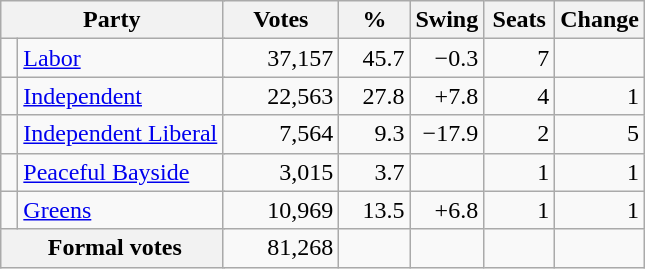<table class="wikitable" style="text-align:right; margin-bottom:0">
<tr>
<th style="width:10px" colspan=3>Party</th>
<th style="width:70px;">Votes</th>
<th style="width:40px;">%</th>
<th style="width:40px;">Swing</th>
<th style="width:40px;">Seats</th>
<th style="width:40px;">Change</th>
</tr>
<tr>
<td> </td>
<td style="text-align:left;" colspan="2"><a href='#'>Labor</a></td>
<td>37,157</td>
<td>45.7</td>
<td>−0.3</td>
<td>7</td>
<td></td>
</tr>
<tr>
<td> </td>
<td style="text-align:left;" colspan="2"><a href='#'>Independent</a></td>
<td>22,563</td>
<td>27.8</td>
<td>+7.8</td>
<td>4</td>
<td> 1</td>
</tr>
<tr>
<td> </td>
<td style="text-align:left;" colspan="2"><a href='#'>Independent Liberal</a></td>
<td>7,564</td>
<td>9.3</td>
<td>−17.9</td>
<td>2</td>
<td> 5</td>
</tr>
<tr>
<td> </td>
<td style="text-align:left;" colspan="2"><a href='#'>Peaceful Bayside</a></td>
<td>3,015</td>
<td>3.7</td>
<td></td>
<td>1</td>
<td> 1</td>
</tr>
<tr>
<td> </td>
<td style="text-align:left;" colspan="2"><a href='#'>Greens</a></td>
<td>10,969</td>
<td>13.5</td>
<td>+6.8</td>
<td>1</td>
<td> 1</td>
</tr>
<tr>
<th colspan="3" rowspan="1"> Formal votes</th>
<td>81,268</td>
<td></td>
<td></td>
<td></td>
<td></td>
</tr>
</table>
